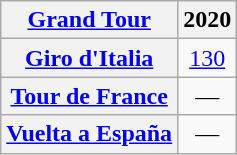<table class="wikitable plainrowheaders">
<tr>
<th scope="col"><a href='#'>Grand Tour</a></th>
<th scope="col">2020</th>
</tr>
<tr style="text-align:center;">
<th scope="row"> <a href='#'>Giro d'Italia</a></th>
<td><a href='#'>130</a></td>
</tr>
<tr style="text-align:center;">
<th scope="row"> <a href='#'>Tour de France</a></th>
<td>—</td>
</tr>
<tr style="text-align:center;">
<th scope="row"> <a href='#'>Vuelta a España</a></th>
<td>—</td>
</tr>
</table>
